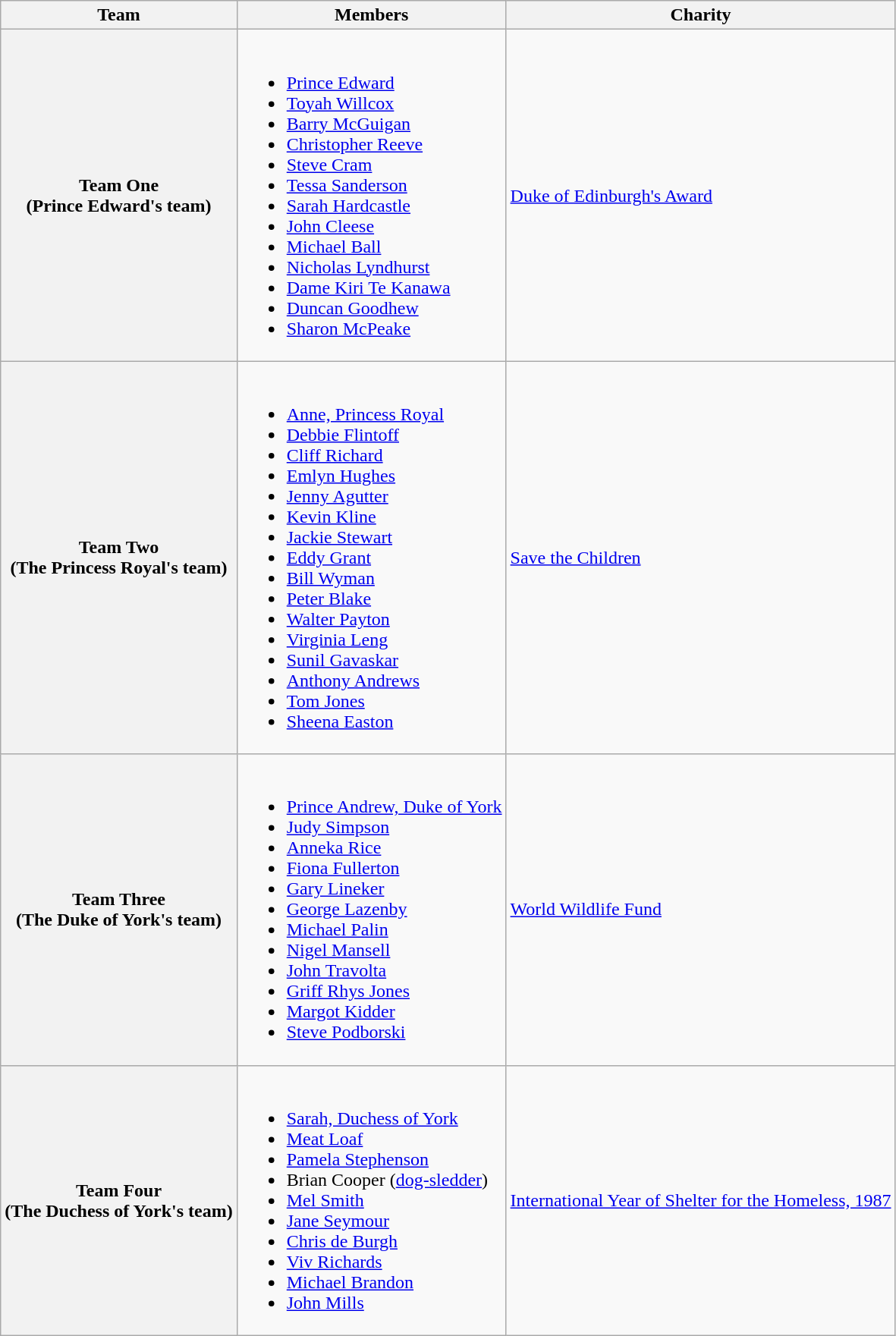<table class="wikitable">
<tr>
<th>Team</th>
<th>Members</th>
<th>Charity</th>
</tr>
<tr>
<th>Team One<br>(Prince Edward's team)</th>
<td><br><ul><li><a href='#'>Prince Edward</a></li><li><a href='#'>Toyah Willcox</a></li><li><a href='#'>Barry McGuigan</a></li><li><a href='#'>Christopher Reeve</a></li><li><a href='#'>Steve Cram</a></li><li><a href='#'>Tessa Sanderson</a></li><li><a href='#'>Sarah Hardcastle</a></li><li><a href='#'>John Cleese</a></li><li><a href='#'>Michael Ball</a></li><li><a href='#'>Nicholas Lyndhurst</a></li><li><a href='#'>Dame Kiri Te Kanawa</a></li><li><a href='#'>Duncan Goodhew</a></li><li><a href='#'>Sharon McPeake</a></li></ul></td>
<td><a href='#'>Duke of Edinburgh's Award</a></td>
</tr>
<tr>
<th>Team Two<br>(The Princess Royal's team)</th>
<td><br><ul><li><a href='#'>Anne, Princess Royal</a></li><li><a href='#'>Debbie Flintoff</a></li><li><a href='#'>Cliff Richard</a></li><li><a href='#'>Emlyn Hughes</a></li><li><a href='#'>Jenny Agutter</a></li><li><a href='#'>Kevin Kline</a></li><li><a href='#'>Jackie Stewart</a></li><li><a href='#'>Eddy Grant</a></li><li><a href='#'>Bill Wyman</a></li><li><a href='#'>Peter Blake</a></li><li><a href='#'>Walter Payton</a></li><li><a href='#'>Virginia Leng</a></li><li><a href='#'>Sunil Gavaskar</a></li><li><a href='#'>Anthony Andrews</a></li><li><a href='#'>Tom Jones</a></li><li><a href='#'>Sheena Easton</a></li></ul></td>
<td><a href='#'>Save the Children</a></td>
</tr>
<tr>
<th>Team Three<br>(The Duke of York's team)</th>
<td><br><ul><li><a href='#'>Prince Andrew, Duke of York</a></li><li><a href='#'>Judy Simpson</a></li><li><a href='#'>Anneka Rice</a></li><li><a href='#'>Fiona Fullerton</a></li><li><a href='#'>Gary Lineker</a></li><li><a href='#'>George Lazenby</a></li><li><a href='#'>Michael Palin</a></li><li><a href='#'>Nigel Mansell</a></li><li><a href='#'>John Travolta</a></li><li><a href='#'>Griff Rhys Jones</a></li><li><a href='#'>Margot Kidder</a></li><li><a href='#'>Steve Podborski</a></li></ul></td>
<td><a href='#'>World Wildlife Fund</a></td>
</tr>
<tr>
<th>Team Four<br>(The Duchess of York's team)</th>
<td><br><ul><li><a href='#'>Sarah, Duchess of York</a></li><li><a href='#'>Meat Loaf</a></li><li><a href='#'>Pamela Stephenson</a></li><li>Brian Cooper (<a href='#'>dog-sledder</a>)</li><li><a href='#'>Mel Smith</a></li><li><a href='#'>Jane Seymour</a></li><li><a href='#'>Chris de Burgh</a></li><li><a href='#'>Viv Richards</a></li><li><a href='#'>Michael Brandon</a></li><li><a href='#'>John Mills</a></li></ul></td>
<td><a href='#'>International Year of Shelter for the Homeless, 1987</a></td>
</tr>
</table>
